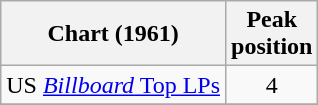<table class="wikitable">
<tr>
<th>Chart (1961)</th>
<th>Peak<br>position</th>
</tr>
<tr>
<td>US <a href='#'><em>Billboard</em> Top LPs</a></td>
<td align="center">4</td>
</tr>
<tr>
</tr>
</table>
